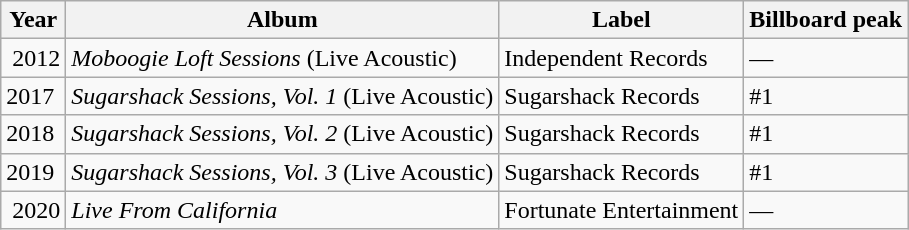<table class="wikitable">
<tr>
<th>Year</th>
<th>Album</th>
<th>Label</th>
<th>Billboard peak</th>
</tr>
<tr>
<td> 2012</td>
<td><em>Moboogie Loft Sessions</em> (Live Acoustic)</td>
<td>Independent Records</td>
<td>—</td>
</tr>
<tr>
<td>2017</td>
<td><em>Sugarshack Sessions, Vol. 1</em> (Live Acoustic)</td>
<td>Sugarshack Records</td>
<td>#1</td>
</tr>
<tr>
<td>2018</td>
<td><em>Sugarshack Sessions, Vol. 2</em> (Live Acoustic)</td>
<td>Sugarshack Records</td>
<td>#1</td>
</tr>
<tr>
<td>2019</td>
<td><em>Sugarshack Sessions, Vol. 3</em> (Live Acoustic)</td>
<td>Sugarshack Records</td>
<td>#1</td>
</tr>
<tr>
<td> 2020</td>
<td><em>Live From California</em></td>
<td>Fortunate Entertainment</td>
<td>—</td>
</tr>
</table>
